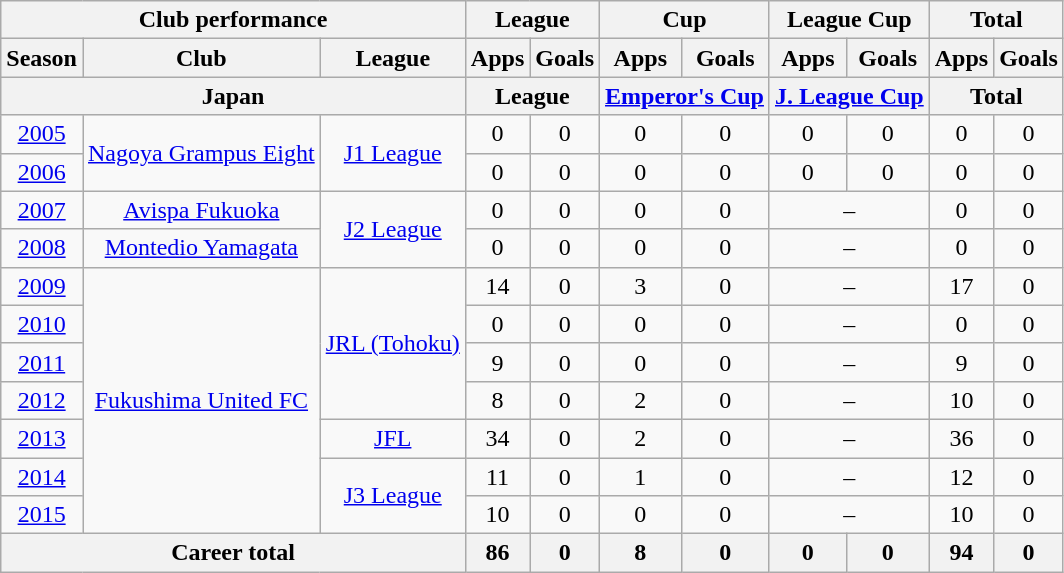<table class="wikitable" style="text-align:center">
<tr>
<th colspan=3>Club performance</th>
<th colspan=2>League</th>
<th colspan=2>Cup</th>
<th colspan=2>League Cup</th>
<th colspan=2>Total</th>
</tr>
<tr>
<th>Season</th>
<th>Club</th>
<th>League</th>
<th>Apps</th>
<th>Goals</th>
<th>Apps</th>
<th>Goals</th>
<th>Apps</th>
<th>Goals</th>
<th>Apps</th>
<th>Goals</th>
</tr>
<tr>
<th colspan=3>Japan</th>
<th colspan=2>League</th>
<th colspan=2><a href='#'>Emperor's Cup</a></th>
<th colspan=2><a href='#'>J. League Cup</a></th>
<th colspan=2>Total</th>
</tr>
<tr>
<td><a href='#'>2005</a></td>
<td rowspan="2"><a href='#'>Nagoya Grampus Eight</a></td>
<td rowspan="2"><a href='#'>J1 League</a></td>
<td>0</td>
<td>0</td>
<td>0</td>
<td>0</td>
<td>0</td>
<td>0</td>
<td>0</td>
<td>0</td>
</tr>
<tr>
<td><a href='#'>2006</a></td>
<td>0</td>
<td>0</td>
<td>0</td>
<td>0</td>
<td>0</td>
<td>0</td>
<td>0</td>
<td>0</td>
</tr>
<tr>
<td><a href='#'>2007</a></td>
<td><a href='#'>Avispa Fukuoka</a></td>
<td rowspan="2"><a href='#'>J2 League</a></td>
<td>0</td>
<td>0</td>
<td>0</td>
<td>0</td>
<td colspan="2">–</td>
<td>0</td>
<td>0</td>
</tr>
<tr>
<td><a href='#'>2008</a></td>
<td><a href='#'>Montedio Yamagata</a></td>
<td>0</td>
<td>0</td>
<td>0</td>
<td>0</td>
<td colspan="2">–</td>
<td>0</td>
<td>0</td>
</tr>
<tr>
<td><a href='#'>2009</a></td>
<td rowspan="7"><a href='#'>Fukushima United FC</a></td>
<td rowspan="4"><a href='#'>JRL (Tohoku)</a></td>
<td>14</td>
<td>0</td>
<td>3</td>
<td>0</td>
<td colspan="2">–</td>
<td>17</td>
<td>0</td>
</tr>
<tr>
<td><a href='#'>2010</a></td>
<td>0</td>
<td>0</td>
<td>0</td>
<td>0</td>
<td colspan="2">–</td>
<td>0</td>
<td>0</td>
</tr>
<tr>
<td><a href='#'>2011</a></td>
<td>9</td>
<td>0</td>
<td>0</td>
<td>0</td>
<td colspan="2">–</td>
<td>9</td>
<td>0</td>
</tr>
<tr>
<td><a href='#'>2012</a></td>
<td>8</td>
<td>0</td>
<td>2</td>
<td>0</td>
<td colspan="2">–</td>
<td>10</td>
<td>0</td>
</tr>
<tr>
<td><a href='#'>2013</a></td>
<td><a href='#'>JFL</a></td>
<td>34</td>
<td>0</td>
<td>2</td>
<td>0</td>
<td colspan="2">–</td>
<td>36</td>
<td>0</td>
</tr>
<tr>
<td><a href='#'>2014</a></td>
<td rowspan="2"><a href='#'>J3 League</a></td>
<td>11</td>
<td>0</td>
<td>1</td>
<td>0</td>
<td colspan="2">–</td>
<td>12</td>
<td>0</td>
</tr>
<tr>
<td><a href='#'>2015</a></td>
<td>10</td>
<td>0</td>
<td>0</td>
<td>0</td>
<td colspan="2">–</td>
<td>10</td>
<td>0</td>
</tr>
<tr>
<th colspan=3>Career total</th>
<th>86</th>
<th>0</th>
<th>8</th>
<th>0</th>
<th>0</th>
<th>0</th>
<th>94</th>
<th>0</th>
</tr>
</table>
